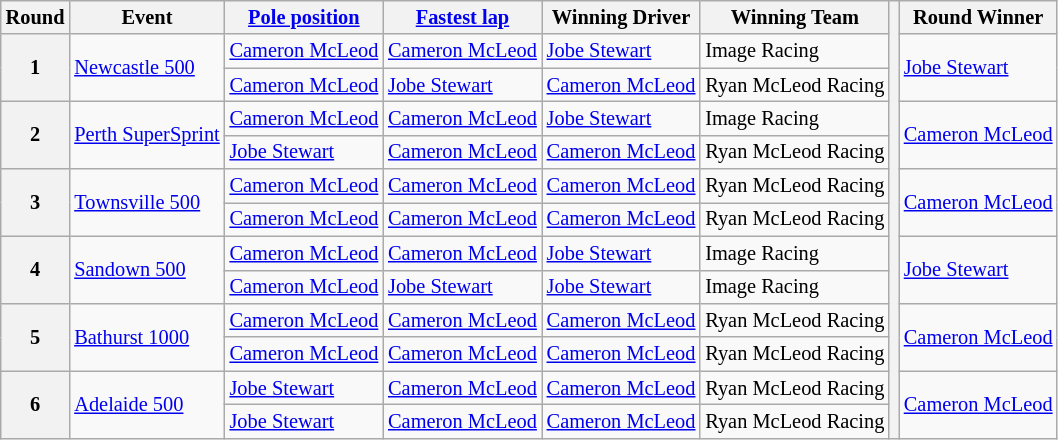<table class="wikitable" style="font-size: 85%">
<tr>
<th>Round</th>
<th>Event</th>
<th><a href='#'>Pole position</a></th>
<th><a href='#'>Fastest lap</a></th>
<th>Winning Driver</th>
<th>Winning Team</th>
<th rowspan=13></th>
<th>Round Winner</th>
</tr>
<tr>
<th rowspan=2 align="center">1</th>
<td rowspan=2> <a href='#'>Newcastle 500</a></td>
<td> <a href='#'>Cameron McLeod</a></td>
<td> <a href='#'>Cameron McLeod</a></td>
<td> <a href='#'>Jobe Stewart</a></td>
<td>Image Racing</td>
<td rowspan=2> <a href='#'>Jobe Stewart</a></td>
</tr>
<tr>
<td> <a href='#'>Cameron McLeod</a></td>
<td> <a href='#'>Jobe Stewart</a></td>
<td> <a href='#'>Cameron McLeod</a></td>
<td>Ryan McLeod Racing</td>
</tr>
<tr>
<th rowspan=2 align="center">2</th>
<td rowspan=2> <a href='#'>Perth SuperSprint</a></td>
<td> <a href='#'>Cameron McLeod</a></td>
<td> <a href='#'>Cameron McLeod</a></td>
<td> <a href='#'>Jobe Stewart</a></td>
<td>Image Racing</td>
<td rowspan=2> <a href='#'>Cameron McLeod</a></td>
</tr>
<tr>
<td> <a href='#'>Jobe Stewart</a></td>
<td> <a href='#'>Cameron McLeod</a></td>
<td> <a href='#'>Cameron McLeod</a></td>
<td>Ryan McLeod Racing</td>
</tr>
<tr>
<th rowspan=2 align="center">3</th>
<td rowspan=2> <a href='#'>Townsville 500</a></td>
<td> <a href='#'>Cameron McLeod</a></td>
<td> <a href='#'>Cameron McLeod</a></td>
<td> <a href='#'>Cameron McLeod</a></td>
<td>Ryan McLeod Racing</td>
<td rowspan=2> <a href='#'>Cameron McLeod</a></td>
</tr>
<tr>
<td> <a href='#'>Cameron McLeod</a></td>
<td> <a href='#'>Cameron McLeod</a></td>
<td> <a href='#'>Cameron McLeod</a></td>
<td>Ryan McLeod Racing</td>
</tr>
<tr>
<th rowspan=2 align="center">4</th>
<td rowspan=2> <a href='#'>Sandown 500</a></td>
<td> <a href='#'>Cameron McLeod</a></td>
<td> <a href='#'>Cameron McLeod</a></td>
<td> <a href='#'>Jobe Stewart</a></td>
<td>Image Racing</td>
<td rowspan=2> <a href='#'>Jobe Stewart</a></td>
</tr>
<tr>
<td> <a href='#'>Cameron McLeod</a></td>
<td> <a href='#'>Jobe Stewart</a></td>
<td> <a href='#'>Jobe Stewart</a></td>
<td>Image Racing</td>
</tr>
<tr>
<th rowspan=2 align="center">5</th>
<td rowspan=2> <a href='#'>Bathurst 1000</a></td>
<td> <a href='#'>Cameron McLeod</a></td>
<td> <a href='#'>Cameron McLeod</a></td>
<td> <a href='#'>Cameron McLeod</a></td>
<td>Ryan McLeod Racing</td>
<td rowspan=2> <a href='#'>Cameron McLeod</a></td>
</tr>
<tr>
<td> <a href='#'>Cameron McLeod</a></td>
<td> <a href='#'>Cameron McLeod</a></td>
<td> <a href='#'>Cameron McLeod</a></td>
<td>Ryan McLeod Racing</td>
</tr>
<tr>
<th rowspan=2 align="center">6</th>
<td rowspan=2> <a href='#'>Adelaide 500</a></td>
<td> <a href='#'>Jobe Stewart</a></td>
<td> <a href='#'>Cameron McLeod</a></td>
<td> <a href='#'>Cameron McLeod</a></td>
<td>Ryan McLeod Racing</td>
<td rowspan=2> <a href='#'>Cameron McLeod</a></td>
</tr>
<tr>
<td> <a href='#'>Jobe Stewart</a></td>
<td> <a href='#'>Cameron McLeod</a></td>
<td> <a href='#'>Cameron McLeod</a></td>
<td>Ryan McLeod Racing</td>
</tr>
</table>
